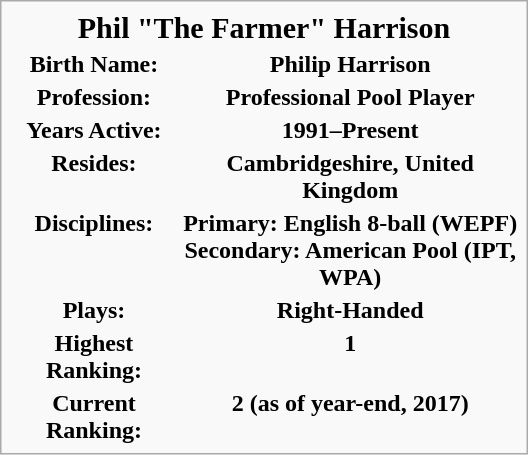<table class="infobox biography vcard" style="width:22em">
<tr>
<th colspan="2" style="text-align:center;font-size:125%;font-weight:bold"><span>Phil "The Farmer" Harrison</span></th>
</tr>
<tr>
<th>Birth Name:</th>
<th>Philip Harrison</th>
</tr>
<tr>
<th>Profession:</th>
<th>Professional Pool Player</th>
</tr>
<tr>
<th>Years Active:</th>
<th>1991–Present</th>
</tr>
<tr>
<th>Resides:</th>
<th>Cambridgeshire, United Kingdom</th>
</tr>
<tr>
<th>Disciplines:</th>
<th>Primary: English 8-ball (WEPF)<br>Secondary: American Pool (IPT, WPA)</th>
</tr>
<tr>
<th>Plays:</th>
<th>Right-Handed</th>
</tr>
<tr>
<th>Highest Ranking:</th>
<th>1</th>
</tr>
<tr>
<th>Current Ranking:</th>
<th>2 (as of year-end, 2017)</th>
</tr>
</table>
